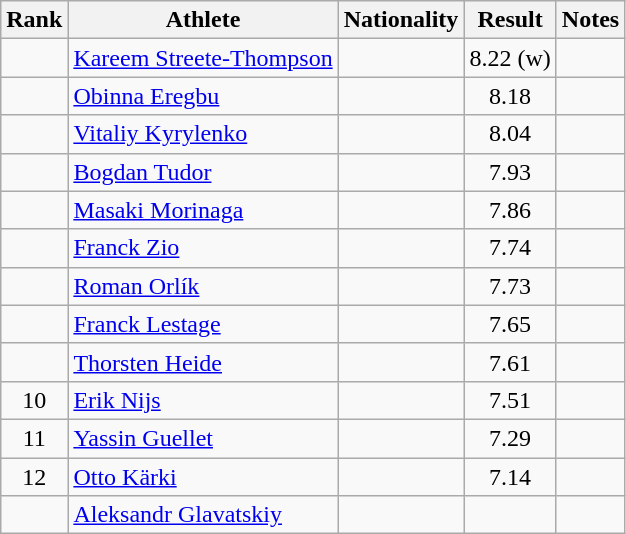<table class="wikitable sortable" style="text-align:center">
<tr>
<th>Rank</th>
<th>Athlete</th>
<th>Nationality</th>
<th>Result</th>
<th>Notes</th>
</tr>
<tr>
<td></td>
<td align=left><a href='#'>Kareem Streete-Thompson</a></td>
<td align=left></td>
<td>8.22 (w)</td>
<td></td>
</tr>
<tr>
<td></td>
<td align=left><a href='#'>Obinna Eregbu</a></td>
<td align=left></td>
<td>8.18</td>
<td></td>
</tr>
<tr>
<td></td>
<td align=left><a href='#'>Vitaliy Kyrylenko</a></td>
<td align=left></td>
<td>8.04</td>
<td></td>
</tr>
<tr>
<td></td>
<td align=left><a href='#'>Bogdan Tudor</a></td>
<td align=left></td>
<td>7.93</td>
<td></td>
</tr>
<tr>
<td></td>
<td align=left><a href='#'>Masaki Morinaga</a></td>
<td align=left></td>
<td>7.86</td>
<td></td>
</tr>
<tr>
<td></td>
<td align=left><a href='#'>Franck Zio</a></td>
<td align=left></td>
<td>7.74</td>
<td></td>
</tr>
<tr>
<td></td>
<td align=left><a href='#'>Roman Orlík</a></td>
<td align=left></td>
<td>7.73</td>
<td></td>
</tr>
<tr>
<td></td>
<td align=left><a href='#'>Franck Lestage</a></td>
<td align=left></td>
<td>7.65</td>
<td></td>
</tr>
<tr>
<td></td>
<td align=left><a href='#'>Thorsten Heide</a></td>
<td align=left></td>
<td>7.61</td>
<td></td>
</tr>
<tr>
<td>10</td>
<td align=left><a href='#'>Erik Nijs</a></td>
<td align=left></td>
<td>7.51</td>
<td></td>
</tr>
<tr>
<td>11</td>
<td align=left><a href='#'>Yassin Guellet</a></td>
<td align=left></td>
<td>7.29</td>
<td></td>
</tr>
<tr>
<td>12</td>
<td align=left><a href='#'>Otto Kärki</a></td>
<td align=left></td>
<td>7.14</td>
<td></td>
</tr>
<tr>
<td></td>
<td align=left><a href='#'>Aleksandr Glavatskiy</a></td>
<td align=left></td>
<td></td>
<td></td>
</tr>
</table>
